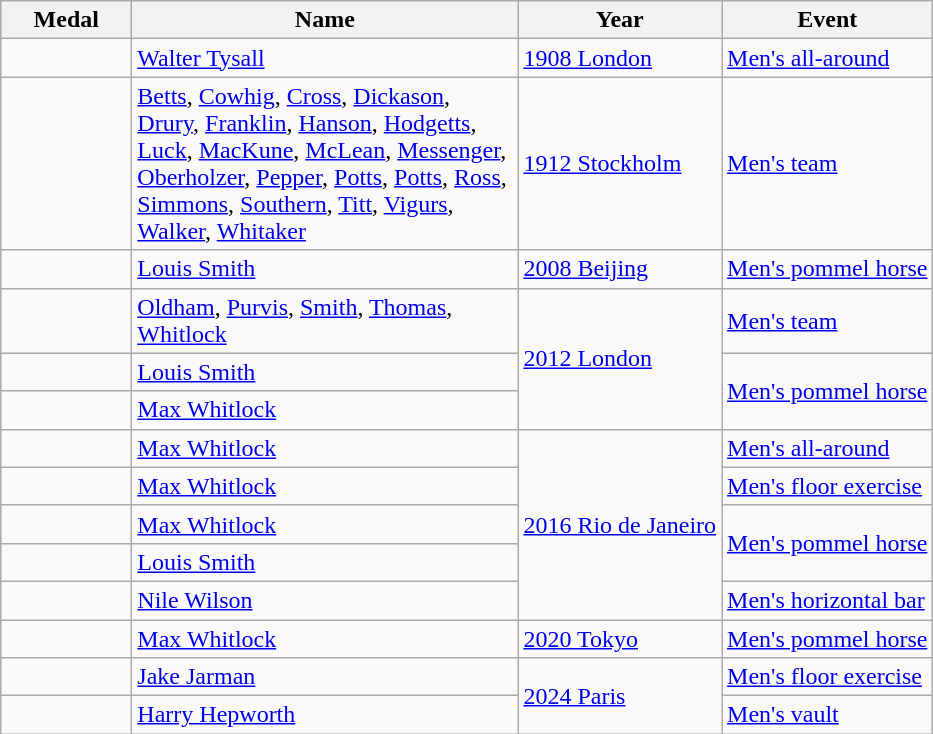<table class="wikitable sortable">
<tr>
<th style="width:5em;">Medal</th>
<th width=250>Name</th>
<th>Year</th>
<th>Event</th>
</tr>
<tr>
<td></td>
<td><a href='#'>Walter Tysall</a></td>
<td> <a href='#'>1908 London</a></td>
<td><a href='#'>Men's all-around</a></td>
</tr>
<tr>
<td></td>
<td><a href='#'>Betts</a>, <a href='#'>Cowhig</a>, <a href='#'>Cross</a>, <a href='#'>Dickason</a>, <a href='#'>Drury</a>, <a href='#'>Franklin</a>, <a href='#'>Hanson</a>, <a href='#'>Hodgetts</a>, <a href='#'>Luck</a>, <a href='#'>MacKune</a>, <a href='#'>McLean</a>, <a href='#'>Messenger</a>, <a href='#'>Oberholzer</a>, <a href='#'>Pepper</a>, <a href='#'>Potts</a>, <a href='#'>Potts</a>, <a href='#'>Ross</a>, <a href='#'>Simmons</a>, <a href='#'>Southern</a>, <a href='#'>Titt</a>, <a href='#'>Vigurs</a>, <a href='#'>Walker</a>, <a href='#'>Whitaker</a></td>
<td> <a href='#'>1912 Stockholm</a></td>
<td><a href='#'>Men's team</a></td>
</tr>
<tr>
<td></td>
<td><a href='#'>Louis Smith</a></td>
<td> <a href='#'>2008 Beijing</a></td>
<td><a href='#'>Men's pommel horse</a></td>
</tr>
<tr>
<td></td>
<td><a href='#'>Oldham</a>, <a href='#'>Purvis</a>, <a href='#'>Smith</a>, <a href='#'>Thomas</a>, <a href='#'>Whitlock</a></td>
<td rowspan="3"> <a href='#'>2012 London</a></td>
<td><a href='#'>Men's team</a></td>
</tr>
<tr>
<td></td>
<td><a href='#'>Louis Smith</a></td>
<td rowspan="2"><a href='#'>Men's pommel horse</a></td>
</tr>
<tr>
<td></td>
<td><a href='#'>Max Whitlock</a></td>
</tr>
<tr>
<td></td>
<td><a href='#'>Max Whitlock</a></td>
<td rowspan="5"> <a href='#'>2016 Rio de Janeiro</a></td>
<td><a href='#'>Men's all-around</a></td>
</tr>
<tr>
<td></td>
<td><a href='#'>Max Whitlock</a></td>
<td><a href='#'>Men's floor exercise</a></td>
</tr>
<tr>
<td></td>
<td><a href='#'>Max Whitlock</a></td>
<td rowspan="2"><a href='#'>Men's pommel horse</a></td>
</tr>
<tr>
<td></td>
<td><a href='#'>Louis Smith</a></td>
</tr>
<tr>
<td></td>
<td><a href='#'>Nile Wilson</a></td>
<td><a href='#'>Men's horizontal bar</a></td>
</tr>
<tr>
<td></td>
<td><a href='#'>Max Whitlock</a></td>
<td> <a href='#'>2020 Tokyo</a></td>
<td><a href='#'>Men's pommel horse</a></td>
</tr>
<tr>
<td></td>
<td><a href='#'>Jake Jarman</a></td>
<td rowspan="2"> <a href='#'>2024 Paris</a></td>
<td><a href='#'>Men's floor exercise</a></td>
</tr>
<tr>
<td></td>
<td><a href='#'>Harry Hepworth</a></td>
<td><a href='#'>Men's vault</a></td>
</tr>
</table>
